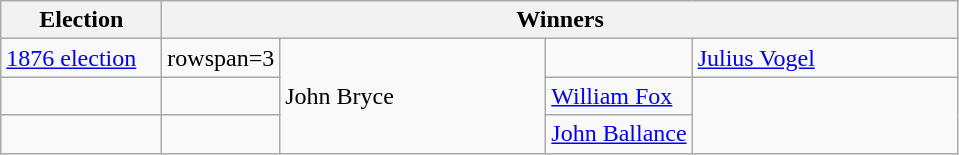<table class=wikitable>
<tr>
<th width=100>Election</th>
<th colspan=4>Winners</th>
</tr>
<tr>
<td><a href='#'>1876 election</a></td>
<td>rowspan=3 </td>
<td width=170 rowspan=3>John Bryce</td>
<td></td>
<td width=170><a href='#'>Julius Vogel</a></td>
</tr>
<tr>
<td></td>
<td></td>
<td><a href='#'>William Fox</a></td>
</tr>
<tr>
<td></td>
<td></td>
<td><a href='#'>John Ballance</a></td>
</tr>
</table>
